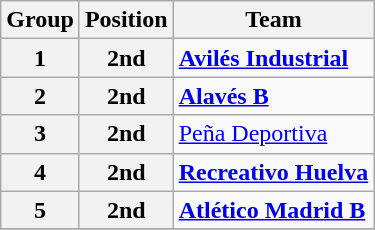<table class="wikitable">
<tr>
<th>Group</th>
<th>Position</th>
<th>Team</th>
</tr>
<tr>
<th>1</th>
<th>2nd</th>
<td><strong><a href='#'>Avilés Industrial</a></strong></td>
</tr>
<tr>
<th>2</th>
<th>2nd</th>
<td><strong><a href='#'>Alavés B</a></strong></td>
</tr>
<tr>
<th>3</th>
<th>2nd</th>
<td><a href='#'>Peña Deportiva</a></td>
</tr>
<tr>
<th>4</th>
<th>2nd</th>
<td><strong><a href='#'>Recreativo Huelva</a></strong></td>
</tr>
<tr>
<th>5</th>
<th>2nd</th>
<td><strong><a href='#'>Atlético Madrid B</a></strong></td>
</tr>
<tr>
</tr>
</table>
